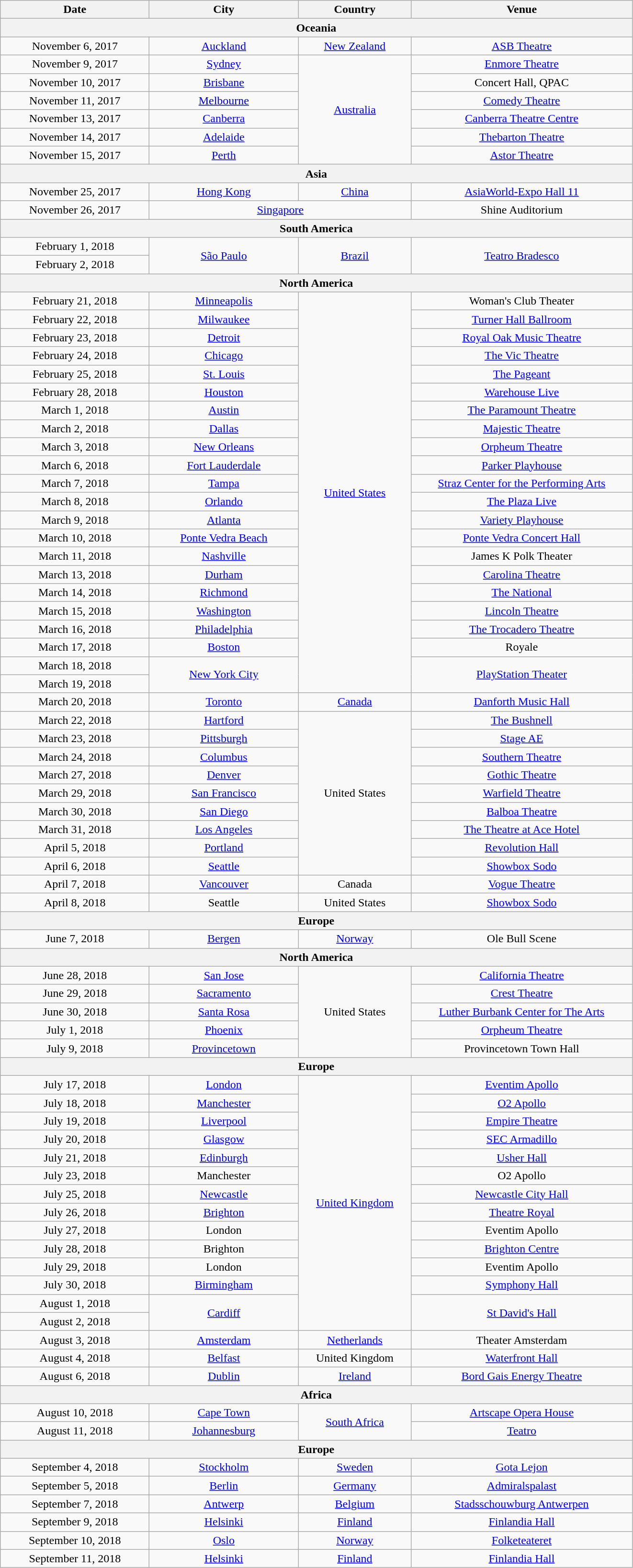<table class="wikitable" style="text-align:center;">
<tr>
<th width="200">Date</th>
<th width="200">City</th>
<th width="150">Country</th>
<th width="300">Venue</th>
</tr>
<tr>
<th colspan="4">Oceania </th>
</tr>
<tr>
<td>November 6, 2017</td>
<td><a href='#'>Auckland</a></td>
<td><a href='#'>New Zealand</a></td>
<td><a href='#'>ASB Theatre</a></td>
</tr>
<tr>
<td>November 9, 2017</td>
<td><a href='#'>Sydney</a></td>
<td rowspan="6"><a href='#'>Australia</a></td>
<td><a href='#'>Enmore Theatre</a></td>
</tr>
<tr>
<td>November 10, 2017</td>
<td><a href='#'>Brisbane</a></td>
<td>Concert Hall, QPAC</td>
</tr>
<tr>
<td>November 11, 2017</td>
<td><a href='#'>Melbourne</a></td>
<td><a href='#'>Comedy Theatre</a></td>
</tr>
<tr>
<td>November 13, 2017</td>
<td><a href='#'>Canberra</a></td>
<td><a href='#'>Canberra Theatre Centre</a></td>
</tr>
<tr>
<td>November 14, 2017</td>
<td><a href='#'>Adelaide</a></td>
<td><a href='#'>Thebarton Theatre</a></td>
</tr>
<tr>
<td>November 15, 2017</td>
<td><a href='#'>Perth</a></td>
<td><a href='#'>Astor Theatre</a></td>
</tr>
<tr>
<th colspan="4">Asia </th>
</tr>
<tr>
<td>November 25, 2017</td>
<td><a href='#'>Hong Kong</a></td>
<td><a href='#'>China</a></td>
<td><a href='#'>AsiaWorld-Expo Hall 11</a></td>
</tr>
<tr>
<td>November 26, 2017</td>
<td colspan="2"><a href='#'>Singapore</a></td>
<td>Shine Auditorium</td>
</tr>
<tr>
<th colspan="4">South America</th>
</tr>
<tr>
<td>February 1, 2018</td>
<td rowspan="2"><a href='#'>São Paulo</a></td>
<td rowspan="2"><a href='#'>Brazil</a></td>
<td rowspan="2"><a href='#'>Teatro Bradesco</a></td>
</tr>
<tr>
<td>February 2, 2018</td>
</tr>
<tr>
<th colspan="4">North America</th>
</tr>
<tr>
<td>February 21, 2018</td>
<td><a href='#'>Minneapolis</a></td>
<td rowspan="22"><a href='#'>United States</a></td>
<td>Woman's Club Theater</td>
</tr>
<tr>
<td>February 22, 2018</td>
<td><a href='#'>Milwaukee</a></td>
<td><a href='#'>Turner Hall Ballroom</a></td>
</tr>
<tr>
<td>February 23, 2018</td>
<td><a href='#'>Detroit</a></td>
<td><a href='#'>Royal Oak Music Theatre</a></td>
</tr>
<tr>
<td>February 24, 2018</td>
<td><a href='#'>Chicago</a></td>
<td><a href='#'>The Vic Theatre</a></td>
</tr>
<tr>
<td>February 25, 2018</td>
<td><a href='#'>St. Louis</a></td>
<td><a href='#'>The Pageant</a></td>
</tr>
<tr>
<td>February 28, 2018</td>
<td><a href='#'>Houston</a></td>
<td><a href='#'>Warehouse Live</a></td>
</tr>
<tr>
<td>March 1, 2018</td>
<td><a href='#'>Austin</a></td>
<td><a href='#'>The Paramount Theatre</a></td>
</tr>
<tr>
<td>March 2, 2018</td>
<td><a href='#'>Dallas</a></td>
<td><a href='#'>Majestic Theatre</a></td>
</tr>
<tr>
<td>March 3, 2018</td>
<td><a href='#'>New Orleans</a></td>
<td><a href='#'>Orpheum Theatre</a></td>
</tr>
<tr>
<td>March 6, 2018</td>
<td><a href='#'>Fort Lauderdale</a></td>
<td><a href='#'>Parker Playhouse</a></td>
</tr>
<tr>
<td>March 7, 2018</td>
<td><a href='#'>Tampa</a></td>
<td><a href='#'>Straz Center for the Performing Arts</a></td>
</tr>
<tr>
<td>March 8, 2018</td>
<td><a href='#'>Orlando</a></td>
<td><a href='#'>The Plaza Live</a></td>
</tr>
<tr>
<td>March 9, 2018</td>
<td><a href='#'>Atlanta</a></td>
<td><a href='#'>Variety Playhouse</a></td>
</tr>
<tr>
<td>March 10, 2018</td>
<td><a href='#'>Ponte Vedra Beach</a></td>
<td><a href='#'>Ponte Vedra Concert Hall</a></td>
</tr>
<tr>
<td>March 11, 2018</td>
<td><a href='#'>Nashville</a></td>
<td>James K Polk Theater</td>
</tr>
<tr>
<td>March 13, 2018</td>
<td><a href='#'>Durham</a></td>
<td><a href='#'>Carolina Theatre</a></td>
</tr>
<tr>
<td>March 14, 2018</td>
<td><a href='#'>Richmond</a></td>
<td><a href='#'>The National</a></td>
</tr>
<tr>
<td>March 15, 2018</td>
<td><a href='#'>Washington</a></td>
<td><a href='#'>Lincoln Theatre</a></td>
</tr>
<tr>
<td>March 16, 2018</td>
<td><a href='#'>Philadelphia</a></td>
<td><a href='#'>The Trocadero Theatre</a></td>
</tr>
<tr>
<td>March 17, 2018</td>
<td><a href='#'>Boston</a></td>
<td>Royale</td>
</tr>
<tr>
<td>March 18, 2018</td>
<td rowspan="2"><a href='#'>New York City</a></td>
<td rowspan="2"><a href='#'>PlayStation Theater</a></td>
</tr>
<tr>
<td>March 19, 2018</td>
</tr>
<tr>
<td>March 20, 2018</td>
<td><a href='#'>Toronto</a></td>
<td><a href='#'>Canada</a></td>
<td><a href='#'>Danforth Music Hall</a></td>
</tr>
<tr>
<td>March 22, 2018</td>
<td><a href='#'>Hartford</a></td>
<td rowspan="9">United States</td>
<td><a href='#'>The Bushnell</a></td>
</tr>
<tr>
<td>March 23, 2018</td>
<td><a href='#'>Pittsburgh</a></td>
<td><a href='#'>Stage AE</a></td>
</tr>
<tr>
<td>March 24, 2018</td>
<td><a href='#'>Columbus</a></td>
<td><a href='#'>Southern Theatre</a></td>
</tr>
<tr>
<td>March 27, 2018</td>
<td><a href='#'>Denver</a></td>
<td><a href='#'>Gothic Theatre</a></td>
</tr>
<tr>
<td>March 29, 2018</td>
<td><a href='#'>San Francisco</a></td>
<td><a href='#'>Warfield Theatre</a></td>
</tr>
<tr>
<td>March 30, 2018</td>
<td><a href='#'>San Diego</a></td>
<td><a href='#'>Balboa Theatre</a></td>
</tr>
<tr>
<td>March 31, 2018</td>
<td><a href='#'>Los Angeles</a></td>
<td><a href='#'>The Theatre at Ace Hotel</a></td>
</tr>
<tr>
<td>April 5, 2018</td>
<td><a href='#'>Portland</a></td>
<td><a href='#'>Revolution Hall</a></td>
</tr>
<tr>
<td>April 6, 2018</td>
<td><a href='#'>Seattle</a></td>
<td><a href='#'>Showbox Sodo</a></td>
</tr>
<tr>
<td>April 7, 2018</td>
<td><a href='#'>Vancouver</a></td>
<td>Canada</td>
<td><a href='#'>Vogue Theatre</a></td>
</tr>
<tr>
<td>April 8, 2018</td>
<td>Seattle</td>
<td>United States</td>
<td><a href='#'>Showbox Sodo</a></td>
</tr>
<tr>
<th colspan="4">Europe</th>
</tr>
<tr>
<td>June 7, 2018</td>
<td><a href='#'>Bergen</a></td>
<td><a href='#'>Norway</a></td>
<td>Ole Bull Scene</td>
</tr>
<tr>
<th colspan="4">North America</th>
</tr>
<tr>
<td>June 28, 2018</td>
<td><a href='#'>San Jose</a></td>
<td rowspan="5">United States</td>
<td><a href='#'>California Theatre</a></td>
</tr>
<tr>
<td>June 29, 2018</td>
<td><a href='#'>Sacramento</a></td>
<td><a href='#'>Crest Theatre</a></td>
</tr>
<tr>
<td>June 30, 2018</td>
<td><a href='#'>Santa Rosa</a></td>
<td><a href='#'>Luther Burbank Center for The Arts</a></td>
</tr>
<tr>
<td>July 1, 2018</td>
<td><a href='#'>Phoenix</a></td>
<td><a href='#'>Orpheum Theatre</a></td>
</tr>
<tr>
<td>July 9, 2018</td>
<td><a href='#'>Provincetown</a></td>
<td>Provincetown Town Hall</td>
</tr>
<tr>
<th colspan="4">Europe</th>
</tr>
<tr>
<td>July 17, 2018</td>
<td><a href='#'>London</a></td>
<td rowspan="14"><a href='#'>United Kingdom</a></td>
<td><a href='#'>Eventim Apollo</a></td>
</tr>
<tr>
<td>July 18, 2018</td>
<td><a href='#'>Manchester</a></td>
<td><a href='#'>O2 Apollo</a></td>
</tr>
<tr>
<td>July 19, 2018</td>
<td><a href='#'>Liverpool</a></td>
<td><a href='#'>Empire Theatre</a></td>
</tr>
<tr>
<td>July 20, 2018</td>
<td><a href='#'>Glasgow</a></td>
<td><a href='#'>SEC Armadillo</a></td>
</tr>
<tr>
<td>July 21, 2018</td>
<td><a href='#'>Edinburgh</a></td>
<td><a href='#'>Usher Hall</a></td>
</tr>
<tr>
<td>July 23, 2018</td>
<td>Manchester</td>
<td>O2 Apollo</td>
</tr>
<tr>
<td>July 25, 2018</td>
<td><a href='#'>Newcastle</a></td>
<td><a href='#'>Newcastle City Hall</a></td>
</tr>
<tr>
<td>July 26, 2018</td>
<td><a href='#'>Brighton</a></td>
<td><a href='#'>Theatre Royal</a></td>
</tr>
<tr>
<td>July 27, 2018</td>
<td>London</td>
<td>Eventim Apollo</td>
</tr>
<tr>
<td>July 28, 2018</td>
<td>Brighton</td>
<td><a href='#'>Brighton Centre</a></td>
</tr>
<tr>
<td>July 29, 2018</td>
<td>London</td>
<td>Eventim Apollo</td>
</tr>
<tr>
<td>July 30, 2018</td>
<td><a href='#'>Birmingham</a></td>
<td><a href='#'>Symphony Hall</a></td>
</tr>
<tr>
<td>August 1, 2018</td>
<td rowspan="2"><a href='#'>Cardiff</a></td>
<td rowspan="2"><a href='#'>St David's Hall</a></td>
</tr>
<tr>
<td>August 2, 2018</td>
</tr>
<tr>
<td>August 3, 2018</td>
<td><a href='#'>Amsterdam</a></td>
<td><a href='#'>Netherlands</a></td>
<td>Theater Amsterdam</td>
</tr>
<tr>
<td>August 4, 2018</td>
<td><a href='#'>Belfast</a></td>
<td>United Kingdom</td>
<td><a href='#'>Waterfront Hall</a></td>
</tr>
<tr>
<td>August 6, 2018</td>
<td><a href='#'>Dublin</a></td>
<td><a href='#'>Ireland</a></td>
<td><a href='#'>Bord Gais Energy Theatre</a></td>
</tr>
<tr>
<th colspan="4">Africa</th>
</tr>
<tr>
<td>August 10, 2018</td>
<td><a href='#'>Cape Town</a></td>
<td rowspan="2"><a href='#'>South Africa</a></td>
<td><a href='#'>Artscape Opera House</a></td>
</tr>
<tr>
<td>August 11, 2018</td>
<td><a href='#'>Johannesburg</a></td>
<td><a href='#'>Teatro</a></td>
</tr>
<tr>
<th colspan="4">Europe</th>
</tr>
<tr>
<td>September 4, 2018</td>
<td><a href='#'>Stockholm</a></td>
<td><a href='#'>Sweden</a></td>
<td><a href='#'>Gota Lejon</a></td>
</tr>
<tr>
<td>September 5, 2018</td>
<td><a href='#'>Berlin</a></td>
<td><a href='#'>Germany</a></td>
<td><a href='#'>Admiralspalast</a></td>
</tr>
<tr>
<td>September 7, 2018</td>
<td><a href='#'>Antwerp</a></td>
<td><a href='#'>Belgium</a></td>
<td><a href='#'>Stadsschouwburg Antwerpen</a></td>
</tr>
<tr>
<td>September 9, 2018</td>
<td><a href='#'>Helsinki</a></td>
<td><a href='#'>Finland</a></td>
<td><a href='#'>Finlandia Hall</a></td>
</tr>
<tr>
<td>September 10, 2018</td>
<td><a href='#'>Oslo</a></td>
<td><a href='#'>Norway</a></td>
<td><a href='#'>Folketeateret</a></td>
</tr>
<tr>
<td>September 11, 2018</td>
<td><a href='#'>Helsinki</a></td>
<td><a href='#'>Finland</a></td>
<td><a href='#'>Finlandia Hall</a></td>
</tr>
</table>
